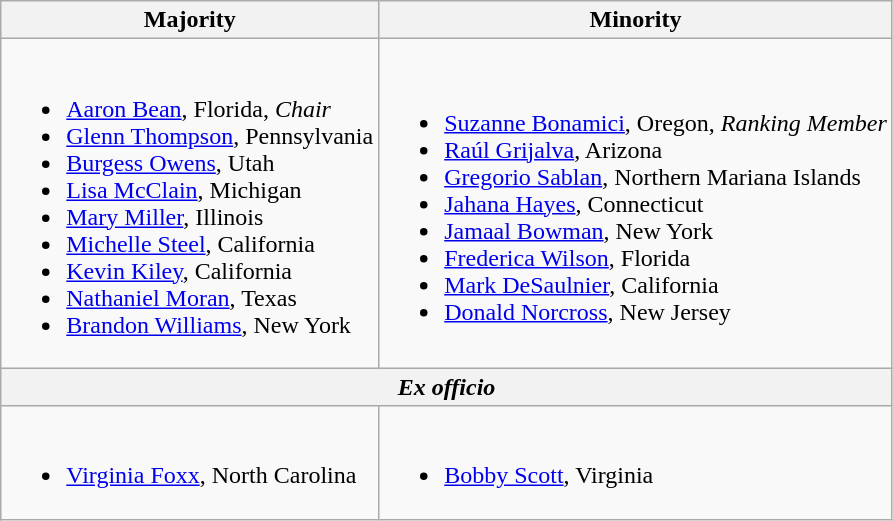<table class=wikitable>
<tr>
<th>Majority</th>
<th>Minority</th>
</tr>
<tr>
<td><br><ul><li><a href='#'>Aaron Bean</a>, Florida, <em>Chair</em></li><li><a href='#'>Glenn Thompson</a>, Pennsylvania</li><li><a href='#'>Burgess Owens</a>, Utah</li><li><a href='#'>Lisa McClain</a>, Michigan</li><li><a href='#'>Mary Miller</a>, Illinois</li><li><a href='#'>Michelle Steel</a>, California</li><li><a href='#'>Kevin Kiley</a>, California</li><li><a href='#'>Nathaniel Moran</a>, Texas</li><li><a href='#'>Brandon Williams</a>, New York</li></ul></td>
<td><br><ul><li><a href='#'>Suzanne Bonamici</a>, Oregon, <em>Ranking Member</em></li><li><a href='#'>Raúl Grijalva</a>, Arizona</li><li><a href='#'>Gregorio Sablan</a>, Northern Mariana Islands</li><li><a href='#'>Jahana Hayes</a>, Connecticut</li><li><a href='#'>Jamaal Bowman</a>, New York</li><li><a href='#'>Frederica Wilson</a>, Florida</li><li><a href='#'>Mark DeSaulnier</a>, California</li><li><a href='#'>Donald Norcross</a>, New Jersey</li></ul></td>
</tr>
<tr>
<th colspan=2><em>Ex officio</em></th>
</tr>
<tr>
<td><br><ul><li><a href='#'>Virginia Foxx</a>, North Carolina</li></ul></td>
<td><br><ul><li><a href='#'>Bobby Scott</a>, Virginia</li></ul></td>
</tr>
</table>
